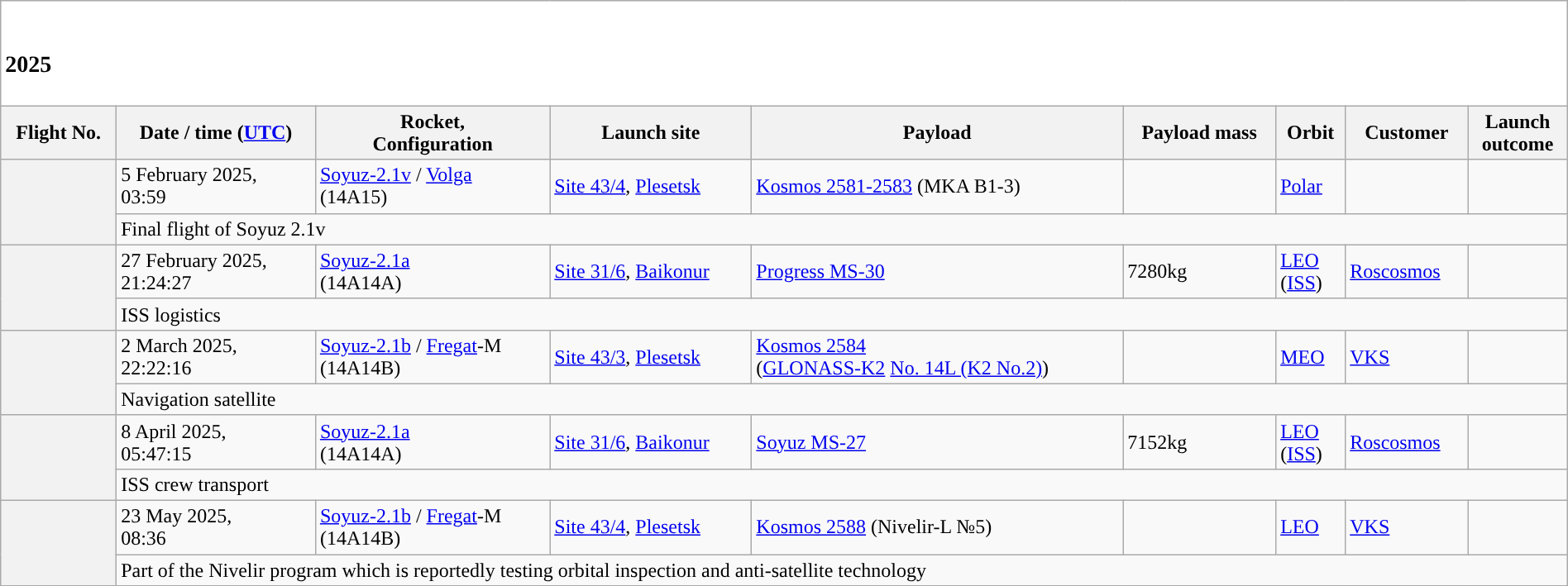<table class="wikitable" width="100%">
<tr>
<td colspan=9 style="background:white;"><br><h3>2025</h3></td>
</tr>
<tr>
<th scope="col">Flight No.</th>
<th scope="col">Date / time (<a href='#'>UTC</a>)</th>
<th scope="col">Rocket,<br>Configuration</th>
<th scope="col">Launch site</th>
<th scope="col">Payload</th>
<th scope="col">Payload mass</th>
<th scope="col">Orbit</th>
<th scope="col">Customer</th>
<th scope="col">Launch<br>outcome</th>
</tr>
<tr>
<th scope="row" rowspan=2 style="text-align:center;"></th>
<td>5 February 2025,<br>03:59</td>
<td><a href='#'>Soyuz-2.1v</a> / <a href='#'>Volga</a><br>(14A15)</td>
<td><a href='#'>Site 43/4</a>, <a href='#'>Plesetsk</a></td>
<td><a href='#'>Kosmos 2581-2583</a> (MKA B1-3)</td>
<td></td>
<td><a href='#'>Polar</a></td>
<td></td>
<td></td>
</tr>
<tr>
<td colspan="8">Final flight of Soyuz 2.1v</td>
</tr>
<tr>
<th scope="row" rowspan=2 style="text-align:center;"></th>
<td>27 February 2025,<br>21:24:27</td>
<td><a href='#'>Soyuz-2.1a</a><br>(14A14A)</td>
<td><a href='#'>Site 31/6</a>, <a href='#'>Baikonur</a></td>
<td><a href='#'>Progress MS-30</a></td>
<td>7280kg</td>
<td><a href='#'>LEO</a><br>(<a href='#'>ISS</a>)</td>
<td><a href='#'>Roscosmos</a></td>
<td></td>
</tr>
<tr>
<td colspan="8">ISS logistics</td>
</tr>
<tr>
<th scope="row" rowspan=2 style="text-align:center;"></th>
<td>2 March 2025,<br>22:22:16</td>
<td><a href='#'>Soyuz-2.1b</a> / <a href='#'>Fregat</a>-M<br>(14A14B)</td>
<td><a href='#'>Site 43/3</a>, <a href='#'>Plesetsk</a></td>
<td><a href='#'>Kosmos 2584</a> <br>(<a href='#'>GLONASS-K2</a> <a href='#'>No. 14L (K2 No.2)</a>)</td>
<td></td>
<td><a href='#'>MEO</a></td>
<td><a href='#'>VKS</a></td>
<td></td>
</tr>
<tr>
<td colspan="8">Navigation satellite</td>
</tr>
<tr>
<th scope="row" rowspan=2 style="text-align:center;"></th>
<td>8 April 2025,<br>05:47:15</td>
<td><a href='#'>Soyuz-2.1a</a><br>(14A14A)</td>
<td><a href='#'>Site 31/6</a>, <a href='#'>Baikonur</a></td>
<td><a href='#'>Soyuz MS-27</a></td>
<td>7152kg</td>
<td><a href='#'>LEO</a><br>(<a href='#'>ISS</a>)</td>
<td><a href='#'>Roscosmos</a></td>
<td></td>
</tr>
<tr>
<td colspan="8">ISS crew transport</td>
</tr>
<tr>
<th scope="row" rowspan=2 style="text-align:center;"></th>
<td>23 May 2025,<br>08:36</td>
<td><a href='#'>Soyuz-2.1b</a> / <a href='#'>Fregat</a>-M<br>(14A14B)</td>
<td><a href='#'>Site 43/4</a>, <a href='#'>Plesetsk</a></td>
<td><a href='#'>Kosmos 2588</a> (Nivelir-L №5)</td>
<td></td>
<td><a href='#'>LEO</a></td>
<td><a href='#'>VKS</a></td>
<td></td>
</tr>
<tr>
<td colspan="8">Part of the Nivelir program which is reportedly testing orbital inspection and anti-satellite technology</td>
</tr>
<tr>
</tr>
</table>
